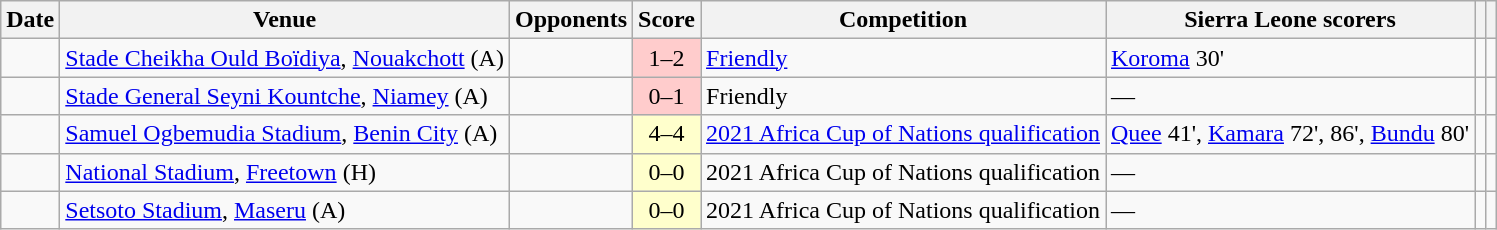<table class="wikitable sortable">
<tr>
<th>Date</th>
<th>Venue</th>
<th>Opponents</th>
<th>Score</th>
<th>Competition</th>
<th class=unsortable>Sierra Leone scorers</th>
<th></th>
<th class=unsortable></th>
</tr>
<tr>
<td></td>
<td><a href='#'>Stade Cheikha Ould Boïdiya</a>, <a href='#'>Nouakchott</a> (A)</td>
<td></td>
<td align=center bgcolor=#FFCCCC>1–2</td>
<td><a href='#'>Friendly</a></td>
<td><a href='#'>Koroma</a> 30'</td>
<td></td>
<td></td>
</tr>
<tr>
<td></td>
<td><a href='#'>Stade General Seyni Kountche</a>, <a href='#'>Niamey</a> (A)</td>
<td></td>
<td align=center bgcolor=#FFCCCC>0–1</td>
<td>Friendly</td>
<td>—</td>
<td></td>
<td></td>
</tr>
<tr>
<td></td>
<td><a href='#'>Samuel Ogbemudia Stadium</a>, <a href='#'>Benin City</a> (A)</td>
<td></td>
<td align=center bgcolor=#FFFFCC>4–4</td>
<td><a href='#'>2021 Africa Cup of Nations qualification</a></td>
<td><a href='#'>Quee</a> 41', <a href='#'>Kamara</a> 72', 86', <a href='#'>Bundu</a> 80'</td>
<td></td>
<td></td>
</tr>
<tr>
<td></td>
<td><a href='#'>National Stadium</a>, <a href='#'>Freetown</a> (H)</td>
<td></td>
<td align=center bgcolor=#FFFFCC>0–0</td>
<td>2021 Africa Cup of Nations qualification</td>
<td>—</td>
<td></td>
<td></td>
</tr>
<tr>
<td></td>
<td><a href='#'>Setsoto Stadium</a>, <a href='#'>Maseru</a> (A)</td>
<td></td>
<td align=center bgcolor=#FFFFCC>0–0</td>
<td>2021 Africa Cup of Nations qualification</td>
<td>—</td>
<td></td>
<td></td>
</tr>
</table>
